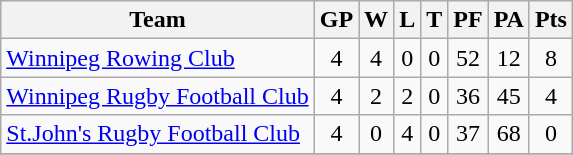<table class="wikitable">
<tr>
<th>Team</th>
<th>GP</th>
<th>W</th>
<th>L</th>
<th>T</th>
<th>PF</th>
<th>PA</th>
<th>Pts</th>
</tr>
<tr align="center">
<td align="left"><a href='#'>Winnipeg Rowing Club</a></td>
<td>4</td>
<td>4</td>
<td>0</td>
<td>0</td>
<td>52</td>
<td>12</td>
<td>8</td>
</tr>
<tr align="center">
<td align="left"><a href='#'>Winnipeg Rugby Football Club</a></td>
<td>4</td>
<td>2</td>
<td>2</td>
<td>0</td>
<td>36</td>
<td>45</td>
<td>4</td>
</tr>
<tr align="center">
<td align="left"><a href='#'>St.John's Rugby Football Club</a></td>
<td>4</td>
<td>0</td>
<td>4</td>
<td>0</td>
<td>37</td>
<td>68</td>
<td>0</td>
</tr>
<tr align="center">
</tr>
</table>
